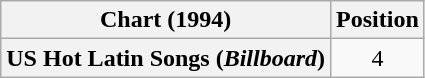<table class="wikitable plainrowheaders " style="text-align:center;">
<tr>
<th scope="col">Chart (1994)</th>
<th scope="col">Position</th>
</tr>
<tr>
<th scope="row">US Hot Latin Songs (<em>Billboard</em>)</th>
<td>4</td>
</tr>
</table>
